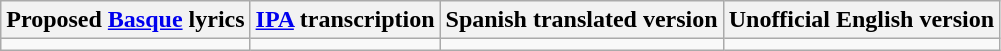<table class="wikitable">
<tr>
<th>Proposed <a href='#'>Basque</a> lyrics</th>
<th><a href='#'>IPA</a> transcription</th>
<th>Spanish translated version</th>
<th>Unofficial English version</th>
</tr>
<tr style="vertical-align:top; white-space:nowrap;">
<td></td>
<td></td>
<td></td>
<td></td>
</tr>
</table>
